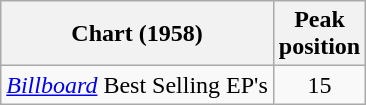<table class="wikitable sortable">
<tr>
<th align="center">Chart (1958)</th>
<th align="center">Peak<br>position</th>
</tr>
<tr>
<td><em><a href='#'>Billboard</a></em> Best Selling EP's</td>
<td align="center">15</td>
</tr>
</table>
